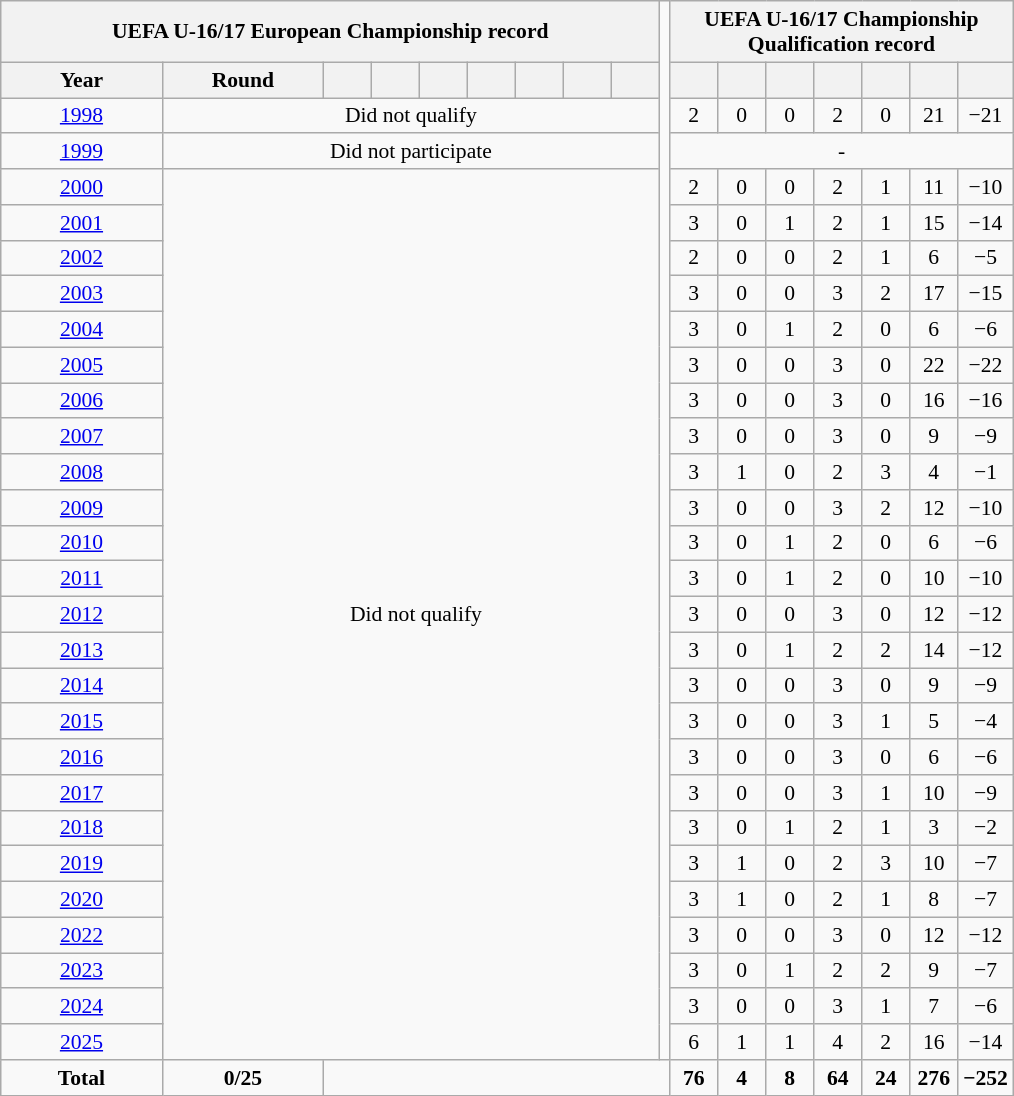<table class="wikitable" style="text-align: center; font-size: 90%;">
<tr>
<th colspan=9>UEFA U-16/17 European Championship record</th>
<td width=1% rowspan=29></td>
<th colspan=7>UEFA U-16/17 Championship Qualification record</th>
</tr>
<tr>
<th width=100>Year</th>
<th width=100>Round</th>
<th width=25></th>
<th width=25></th>
<th width=25></th>
<th width=25></th>
<th width=25></th>
<th width=25></th>
<th width=25></th>
<th width=25></th>
<th width=25></th>
<th width=25></th>
<th width=25></th>
<th width=25></th>
<th width=25></th>
<th width=25></th>
</tr>
<tr>
<td> <a href='#'>1998</a></td>
<td colspan=8>Did not qualify</td>
<td>2</td>
<td>0</td>
<td>0</td>
<td>2</td>
<td>0</td>
<td>21</td>
<td>−21</td>
</tr>
<tr>
<td> <a href='#'>1999</a></td>
<td colspan=8>Did not participate</td>
<td colspan=7>-</td>
</tr>
<tr>
<td> <a href='#'>2000</a></td>
<td rowspan=25 colspan=9>Did not qualify</td>
<td>2</td>
<td>0</td>
<td>0</td>
<td>2</td>
<td>1</td>
<td>11</td>
<td>−10</td>
</tr>
<tr>
<td> <a href='#'>2001</a></td>
<td>3</td>
<td>0</td>
<td>1</td>
<td>2</td>
<td>1</td>
<td>15</td>
<td>−14</td>
</tr>
<tr>
<td> <a href='#'>2002</a></td>
<td>2</td>
<td>0</td>
<td>0</td>
<td>2</td>
<td>1</td>
<td>6</td>
<td>−5</td>
</tr>
<tr>
<td> <a href='#'>2003</a></td>
<td>3</td>
<td>0</td>
<td>0</td>
<td>3</td>
<td>2</td>
<td>17</td>
<td>−15</td>
</tr>
<tr>
<td> <a href='#'>2004</a></td>
<td>3</td>
<td>0</td>
<td>1</td>
<td>2</td>
<td>0</td>
<td>6</td>
<td>−6</td>
</tr>
<tr>
<td> <a href='#'>2005</a></td>
<td>3</td>
<td>0</td>
<td>0</td>
<td>3</td>
<td>0</td>
<td>22</td>
<td>−22</td>
</tr>
<tr>
<td> <a href='#'>2006</a></td>
<td>3</td>
<td>0</td>
<td>0</td>
<td>3</td>
<td>0</td>
<td>16</td>
<td>−16</td>
</tr>
<tr>
<td> <a href='#'>2007</a></td>
<td>3</td>
<td>0</td>
<td>0</td>
<td>3</td>
<td>0</td>
<td>9</td>
<td>−9</td>
</tr>
<tr>
<td> <a href='#'>2008</a></td>
<td>3</td>
<td>1</td>
<td>0</td>
<td>2</td>
<td>3</td>
<td>4</td>
<td>−1</td>
</tr>
<tr>
<td> <a href='#'>2009</a></td>
<td>3</td>
<td>0</td>
<td>0</td>
<td>3</td>
<td>2</td>
<td>12</td>
<td>−10</td>
</tr>
<tr>
<td> <a href='#'>2010</a></td>
<td>3</td>
<td>0</td>
<td>1</td>
<td>2</td>
<td>0</td>
<td>6</td>
<td>−6</td>
</tr>
<tr>
<td> <a href='#'>2011</a></td>
<td>3</td>
<td>0</td>
<td>1</td>
<td>2</td>
<td>0</td>
<td>10</td>
<td>−10</td>
</tr>
<tr>
<td> <a href='#'>2012</a></td>
<td>3</td>
<td>0</td>
<td>0</td>
<td>3</td>
<td>0</td>
<td>12</td>
<td>−12</td>
</tr>
<tr>
<td> <a href='#'>2013</a></td>
<td>3</td>
<td>0</td>
<td>1</td>
<td>2</td>
<td>2</td>
<td>14</td>
<td>−12</td>
</tr>
<tr>
<td> <a href='#'>2014</a></td>
<td>3</td>
<td>0</td>
<td>0</td>
<td>3</td>
<td>0</td>
<td>9</td>
<td>−9</td>
</tr>
<tr>
<td> <a href='#'>2015</a></td>
<td>3</td>
<td>0</td>
<td>0</td>
<td>3</td>
<td>1</td>
<td>5</td>
<td>−4</td>
</tr>
<tr>
<td> <a href='#'>2016</a></td>
<td>3</td>
<td>0</td>
<td>0</td>
<td>3</td>
<td>0</td>
<td>6</td>
<td>−6</td>
</tr>
<tr>
<td> <a href='#'>2017</a></td>
<td>3</td>
<td>0</td>
<td>0</td>
<td>3</td>
<td>1</td>
<td>10</td>
<td>−9</td>
</tr>
<tr>
<td> <a href='#'>2018</a></td>
<td>3</td>
<td>0</td>
<td>1</td>
<td>2</td>
<td>1</td>
<td>3</td>
<td>−2</td>
</tr>
<tr>
<td> <a href='#'>2019</a></td>
<td>3</td>
<td>1</td>
<td>0</td>
<td>2</td>
<td>3</td>
<td>10</td>
<td>−7</td>
</tr>
<tr>
<td> <a href='#'>2020</a></td>
<td>3</td>
<td>1</td>
<td>0</td>
<td>2</td>
<td>1</td>
<td>8</td>
<td>−7</td>
</tr>
<tr>
<td> <a href='#'>2022</a></td>
<td>3</td>
<td>0</td>
<td>0</td>
<td>3</td>
<td>0</td>
<td>12</td>
<td>−12</td>
</tr>
<tr>
<td> <a href='#'>2023</a></td>
<td>3</td>
<td>0</td>
<td>1</td>
<td>2</td>
<td>2</td>
<td>9</td>
<td>−7</td>
</tr>
<tr>
<td> <a href='#'>2024</a></td>
<td>3</td>
<td>0</td>
<td>0</td>
<td>3</td>
<td>1</td>
<td>7</td>
<td>−6</td>
</tr>
<tr>
<td> <a href='#'>2025</a></td>
<td>6</td>
<td>1</td>
<td>1</td>
<td>4</td>
<td>2</td>
<td>16</td>
<td>−14</td>
</tr>
<tr>
<td><strong>Total</strong></td>
<td><strong>0/25</strong></td>
<td colspan=8></td>
<td><strong>76</strong></td>
<td><strong>4</strong></td>
<td><strong>8</strong></td>
<td><strong>64</strong></td>
<td><strong>24</strong></td>
<td><strong>276</strong></td>
<td><strong>−252</strong></td>
</tr>
</table>
